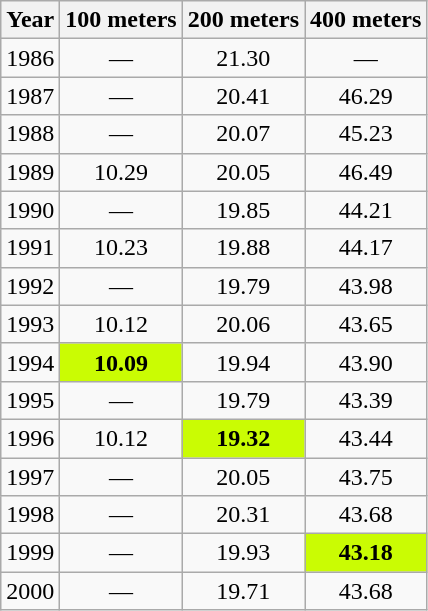<table class="wikitable" style= "text-align: center">
<tr>
<th>Year</th>
<th>100 meters</th>
<th>200 meters</th>
<th>400 meters</th>
</tr>
<tr>
<td>1986</td>
<td>—</td>
<td>21.30</td>
<td>—</td>
</tr>
<tr>
<td>1987</td>
<td>—</td>
<td>20.41</td>
<td>46.29</td>
</tr>
<tr>
<td>1988</td>
<td>—</td>
<td>20.07</td>
<td>45.23</td>
</tr>
<tr>
<td>1989</td>
<td>10.29</td>
<td>20.05</td>
<td>46.49</td>
</tr>
<tr>
<td>1990</td>
<td>—</td>
<td>19.85</td>
<td>44.21</td>
</tr>
<tr>
<td>1991</td>
<td>10.23</td>
<td>19.88</td>
<td>44.17</td>
</tr>
<tr>
<td>1992</td>
<td>—</td>
<td>19.79</td>
<td>43.98</td>
</tr>
<tr>
<td>1993</td>
<td>10.12</td>
<td>20.06</td>
<td>43.65</td>
</tr>
<tr>
<td>1994</td>
<td bgcolor=#cafc03><strong>10.09</strong></td>
<td>19.94</td>
<td>43.90</td>
</tr>
<tr>
<td>1995</td>
<td>—</td>
<td>19.79</td>
<td>43.39</td>
</tr>
<tr>
<td>1996</td>
<td>10.12</td>
<td bgcolor=#cafc03><strong>19.32</strong></td>
<td>43.44</td>
</tr>
<tr>
<td>1997</td>
<td>—</td>
<td>20.05</td>
<td>43.75</td>
</tr>
<tr>
<td>1998</td>
<td>—</td>
<td>20.31</td>
<td>43.68</td>
</tr>
<tr>
<td>1999</td>
<td>—</td>
<td>19.93</td>
<td bgcolor=#cafc03><strong>43.18</strong></td>
</tr>
<tr>
<td>2000</td>
<td>—</td>
<td>19.71</td>
<td>43.68</td>
</tr>
</table>
